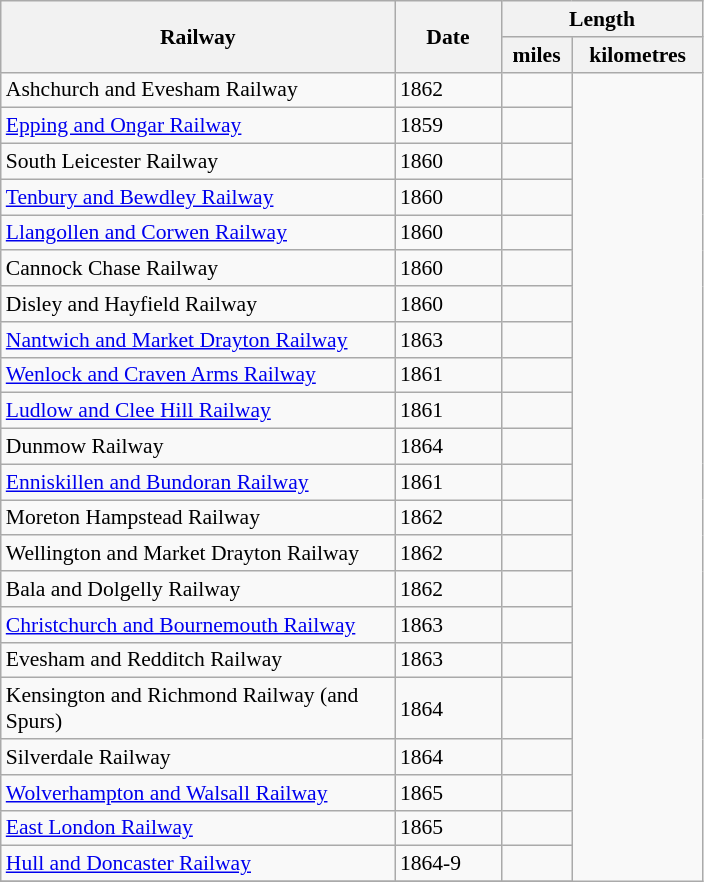<table class="wikitable" style="font-size: 90%;">
<tr>
<th rowspan=2 style="width:256px">Railway</th>
<th rowspan=2 style="width:64px">Date</th>
<th colspan=2 style="width:128px">Length</th>
</tr>
<tr>
<th>miles</th>
<th>kilometres</th>
</tr>
<tr>
<td>Ashchurch and Evesham Railway</td>
<td>1862</td>
<td></td>
</tr>
<tr>
<td><a href='#'>Epping and Ongar Railway</a></td>
<td>1859</td>
<td></td>
</tr>
<tr>
<td>South Leicester Railway</td>
<td>1860</td>
<td></td>
</tr>
<tr>
<td><a href='#'>Tenbury and Bewdley Railway</a></td>
<td>1860</td>
<td></td>
</tr>
<tr>
<td><a href='#'>Llangollen and Corwen Railway</a></td>
<td>1860</td>
<td></td>
</tr>
<tr>
<td>Cannock Chase Railway</td>
<td>1860</td>
<td></td>
</tr>
<tr>
<td>Disley and Hayfield Railway</td>
<td>1860</td>
<td></td>
</tr>
<tr>
<td><a href='#'>Nantwich and Market Drayton Railway</a></td>
<td>1863</td>
<td></td>
</tr>
<tr>
<td><a href='#'>Wenlock and Craven Arms Railway</a></td>
<td>1861</td>
<td></td>
</tr>
<tr>
<td><a href='#'>Ludlow and Clee Hill Railway</a></td>
<td>1861</td>
<td></td>
</tr>
<tr>
<td>Dunmow Railway</td>
<td>1864</td>
<td></td>
</tr>
<tr>
<td><a href='#'>Enniskillen and Bundoran Railway</a></td>
<td>1861</td>
<td></td>
</tr>
<tr>
<td>Moreton Hampstead Railway</td>
<td>1862</td>
<td></td>
</tr>
<tr>
<td>Wellington and Market Drayton Railway</td>
<td>1862</td>
<td></td>
</tr>
<tr>
<td>Bala and Dolgelly Railway</td>
<td>1862</td>
<td></td>
</tr>
<tr>
<td><a href='#'>Christchurch and Bournemouth Railway</a></td>
<td>1863</td>
<td></td>
</tr>
<tr>
<td>Evesham and Redditch Railway</td>
<td>1863</td>
<td></td>
</tr>
<tr>
<td>Kensington and Richmond Railway (and Spurs)</td>
<td>1864</td>
<td></td>
</tr>
<tr>
<td>Silverdale Railway</td>
<td>1864</td>
<td></td>
</tr>
<tr>
<td><a href='#'>Wolverhampton and Walsall Railway</a></td>
<td>1865</td>
<td></td>
</tr>
<tr>
<td><a href='#'>East London Railway</a></td>
<td>1865</td>
<td></td>
</tr>
<tr>
<td><a href='#'>Hull and Doncaster Railway</a></td>
<td>1864-9</td>
<td></td>
</tr>
<tr>
</tr>
</table>
